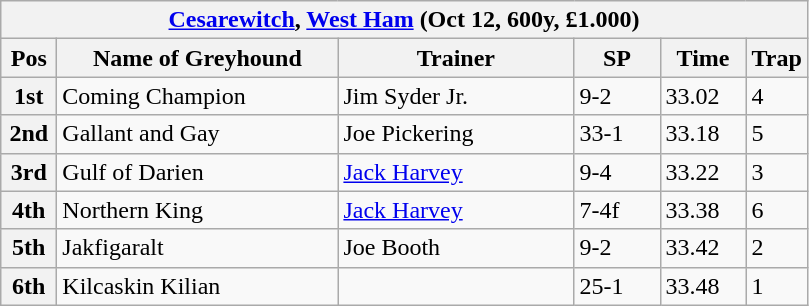<table class="wikitable">
<tr>
<th colspan="6"><a href='#'>Cesarewitch</a>, <a href='#'>West Ham</a> (Oct 12, 600y, £1.000)</th>
</tr>
<tr>
<th width=30>Pos</th>
<th width=180>Name of Greyhound</th>
<th width=150>Trainer</th>
<th width=50>SP</th>
<th width=50>Time</th>
<th width=30>Trap</th>
</tr>
<tr>
<th>1st</th>
<td>Coming Champion</td>
<td>Jim Syder Jr.</td>
<td>9-2</td>
<td>33.02</td>
<td>4</td>
</tr>
<tr>
<th>2nd</th>
<td>Gallant and Gay</td>
<td>Joe Pickering</td>
<td>33-1</td>
<td>33.18</td>
<td>5</td>
</tr>
<tr>
<th>3rd</th>
<td>Gulf of Darien</td>
<td><a href='#'>Jack Harvey</a></td>
<td>9-4</td>
<td>33.22</td>
<td>3</td>
</tr>
<tr>
<th>4th</th>
<td>Northern King</td>
<td><a href='#'>Jack Harvey</a></td>
<td>7-4f</td>
<td>33.38</td>
<td>6</td>
</tr>
<tr>
<th>5th</th>
<td>Jakfigaralt</td>
<td>Joe Booth</td>
<td>9-2</td>
<td>33.42</td>
<td>2</td>
</tr>
<tr>
<th>6th</th>
<td>Kilcaskin Kilian</td>
<td></td>
<td>25-1</td>
<td>33.48</td>
<td>1</td>
</tr>
</table>
